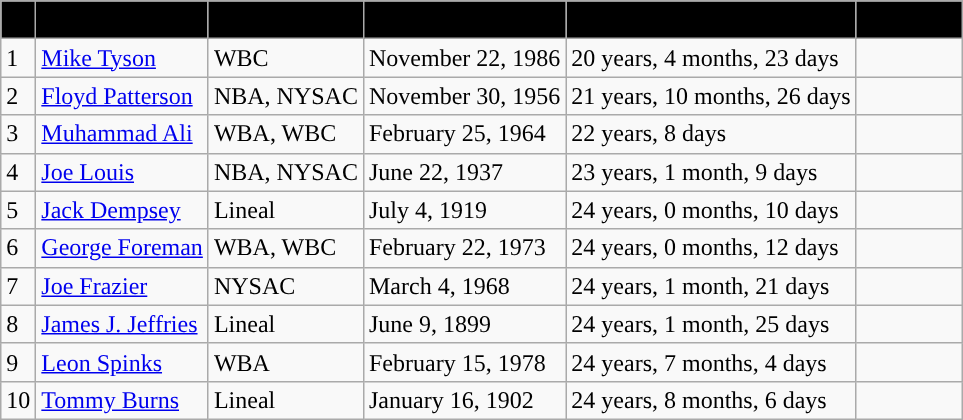<table class="wikitable sortable" style="margin:0 .5em .5em 0; margin-top:.5em; margin-bottom:.5em; border:1px solid #CCC; border-collapse:collapse; text-align:left;">
<tr>
<th style="background: #D1EEEE; background: black;« width=»10%"><span></span></th>
<th style="background: #D1EEEE; background: black;« width=»10%"><span>Name</span></th>
<th style="background: #D1EEEE; background: black;« width=»10%"><span>Recognition</span></th>
<th style="background: #D1EEEE; background: black;« width=»10%"><span>Date</span></th>
<th style="background: #D1EEEE; background: black;« width=»10%"><span>Age</span></th>
<th style="background: #D1EEEE; background: black;« width=»10%"><span>Source(s)</span></th>
</tr>
<tr>
<td>1</td>
<td><a href='#'>Mike Tyson</a></td>
<td>WBC</td>
<td>November 22, 1986</td>
<td>20 years, 4 months, 23 days</td>
<td></td>
</tr>
<tr>
<td>2</td>
<td><a href='#'>Floyd Patterson</a></td>
<td>NBA, NYSAC</td>
<td>November 30, 1956</td>
<td>21 years, 10 months, 26 days</td>
<td></td>
</tr>
<tr>
<td>3</td>
<td><a href='#'>Muhammad Ali</a></td>
<td>WBA, WBC</td>
<td>February 25, 1964</td>
<td>22 years, 8 days</td>
<td></td>
</tr>
<tr>
<td>4</td>
<td><a href='#'>Joe Louis</a></td>
<td>NBA, NYSAC</td>
<td>June 22, 1937</td>
<td>23 years, 1 month, 9 days</td>
<td></td>
</tr>
<tr>
<td>5</td>
<td><a href='#'>Jack Dempsey</a></td>
<td>Lineal</td>
<td>July 4, 1919</td>
<td>24 years, 0 months, 10 days</td>
<td></td>
</tr>
<tr>
<td>6</td>
<td><a href='#'>George Foreman</a></td>
<td>WBA, WBC</td>
<td>February 22, 1973</td>
<td>24 years, 0 months, 12 days</td>
<td></td>
</tr>
<tr>
<td>7</td>
<td><a href='#'>Joe Frazier</a></td>
<td>NYSAC</td>
<td>March 4, 1968</td>
<td>24 years, 1 month, 21 days</td>
<td></td>
</tr>
<tr>
<td>8</td>
<td><a href='#'>James J. Jeffries</a></td>
<td>Lineal</td>
<td>June 9, 1899</td>
<td>24 years, 1 month, 25 days</td>
<td></td>
</tr>
<tr>
<td>9</td>
<td><a href='#'>Leon Spinks</a></td>
<td>WBA</td>
<td>February 15, 1978</td>
<td>24 years, 7 months, 4 days</td>
<td></td>
</tr>
<tr>
<td>10</td>
<td><a href='#'>Tommy Burns</a></td>
<td>Lineal</td>
<td>January 16, 1902</td>
<td>24 years, 8 months, 6 days</td>
<td></td>
</tr>
</table>
